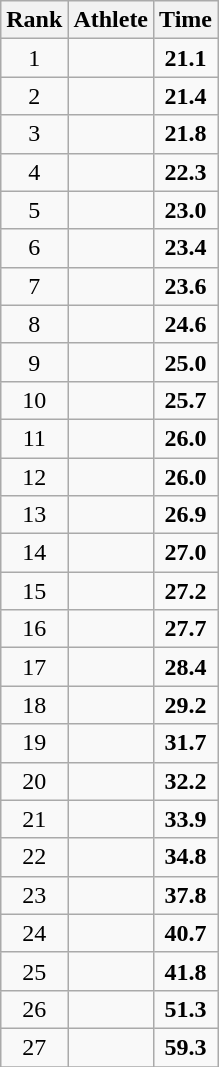<table class=wikitable style="text-align:center;">
<tr>
<th>Rank</th>
<th>Athlete</th>
<th>Time</th>
</tr>
<tr>
<td>1</td>
<td align=left></td>
<td><strong>21.1</strong></td>
</tr>
<tr>
<td>2</td>
<td align=left></td>
<td><strong>21.4</strong></td>
</tr>
<tr>
<td>3</td>
<td align=left></td>
<td><strong>21.8</strong></td>
</tr>
<tr>
<td>4</td>
<td align=left></td>
<td><strong>22.3</strong></td>
</tr>
<tr>
<td>5</td>
<td align=left></td>
<td><strong>23.0</strong></td>
</tr>
<tr>
<td>6</td>
<td align=left></td>
<td><strong>23.4</strong></td>
</tr>
<tr>
<td>7</td>
<td align=left></td>
<td><strong>23.6</strong></td>
</tr>
<tr>
<td>8</td>
<td align=left></td>
<td><strong>24.6</strong></td>
</tr>
<tr>
<td>9</td>
<td align=left></td>
<td><strong>25.0</strong></td>
</tr>
<tr>
<td>10</td>
<td align=left></td>
<td><strong>25.7</strong></td>
</tr>
<tr>
<td>11</td>
<td align=left></td>
<td><strong>26.0</strong></td>
</tr>
<tr>
<td>12</td>
<td align=left></td>
<td><strong>26.0</strong></td>
</tr>
<tr>
<td>13</td>
<td align=left></td>
<td><strong>26.9</strong></td>
</tr>
<tr>
<td>14</td>
<td align=left></td>
<td><strong>27.0</strong></td>
</tr>
<tr>
<td>15</td>
<td align=left></td>
<td><strong>27.2</strong></td>
</tr>
<tr>
<td>16</td>
<td align=left></td>
<td><strong>27.7</strong></td>
</tr>
<tr>
<td>17</td>
<td align=left></td>
<td><strong>28.4</strong></td>
</tr>
<tr>
<td>18</td>
<td align=left></td>
<td><strong>29.2</strong></td>
</tr>
<tr>
<td>19</td>
<td align=left></td>
<td><strong>31.7</strong></td>
</tr>
<tr>
<td>20</td>
<td align=left></td>
<td><strong>32.2</strong></td>
</tr>
<tr>
<td>21</td>
<td align=left></td>
<td><strong>33.9</strong></td>
</tr>
<tr>
<td>22</td>
<td align=left></td>
<td><strong>34.8</strong></td>
</tr>
<tr>
<td>23</td>
<td align=left></td>
<td><strong>37.8</strong></td>
</tr>
<tr>
<td>24</td>
<td align=left></td>
<td><strong>40.7</strong></td>
</tr>
<tr>
<td>25</td>
<td align=left></td>
<td><strong>41.8</strong></td>
</tr>
<tr>
<td>26</td>
<td align=left></td>
<td><strong>51.3</strong></td>
</tr>
<tr>
<td>27</td>
<td align=left></td>
<td><strong>59.3</strong></td>
</tr>
<tr>
</tr>
</table>
